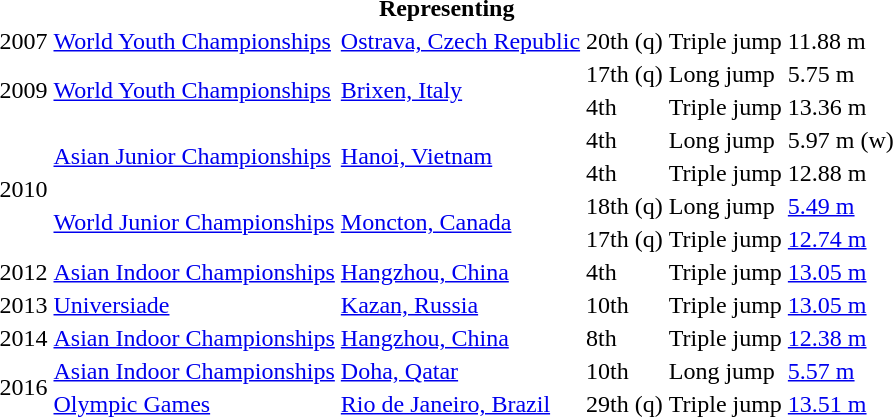<table>
<tr>
<th colspan="6">Representing </th>
</tr>
<tr>
<td>2007</td>
<td><a href='#'>World Youth Championships</a></td>
<td><a href='#'>Ostrava, Czech Republic</a></td>
<td>20th (q)</td>
<td>Triple jump</td>
<td>11.88 m</td>
</tr>
<tr>
<td rowspan=2>2009</td>
<td rowspan=2><a href='#'>World Youth Championships</a></td>
<td rowspan=2><a href='#'>Brixen, Italy</a></td>
<td>17th (q)</td>
<td>Long jump</td>
<td>5.75 m</td>
</tr>
<tr>
<td>4th</td>
<td>Triple jump</td>
<td>13.36 m</td>
</tr>
<tr>
<td rowspan=4>2010</td>
<td rowspan=2><a href='#'>Asian Junior Championships</a></td>
<td rowspan=2><a href='#'>Hanoi, Vietnam</a></td>
<td>4th</td>
<td>Long jump</td>
<td>5.97 m (w)</td>
</tr>
<tr>
<td>4th</td>
<td>Triple jump</td>
<td>12.88 m</td>
</tr>
<tr>
<td rowspan=2><a href='#'>World Junior Championships</a></td>
<td rowspan=2><a href='#'>Moncton, Canada</a></td>
<td>18th (q)</td>
<td>Long jump</td>
<td><a href='#'>5.49 m</a></td>
</tr>
<tr>
<td>17th (q)</td>
<td>Triple jump</td>
<td><a href='#'>12.74 m</a></td>
</tr>
<tr>
<td>2012</td>
<td><a href='#'>Asian Indoor Championships</a></td>
<td><a href='#'>Hangzhou, China</a></td>
<td>4th</td>
<td>Triple jump</td>
<td><a href='#'>13.05 m</a></td>
</tr>
<tr>
<td>2013</td>
<td><a href='#'>Universiade</a></td>
<td><a href='#'>Kazan, Russia</a></td>
<td>10th</td>
<td>Triple jump</td>
<td><a href='#'>13.05 m</a></td>
</tr>
<tr>
<td>2014</td>
<td><a href='#'>Asian Indoor Championships</a></td>
<td><a href='#'>Hangzhou, China</a></td>
<td>8th</td>
<td>Triple jump</td>
<td><a href='#'>12.38 m</a></td>
</tr>
<tr>
<td rowspan=2>2016</td>
<td><a href='#'>Asian Indoor Championships</a></td>
<td><a href='#'>Doha, Qatar</a></td>
<td>10th</td>
<td>Long jump</td>
<td><a href='#'>5.57 m</a></td>
</tr>
<tr>
<td><a href='#'>Olympic Games</a></td>
<td><a href='#'>Rio de Janeiro, Brazil</a></td>
<td>29th (q)</td>
<td>Triple jump</td>
<td><a href='#'>13.51 m</a></td>
</tr>
</table>
